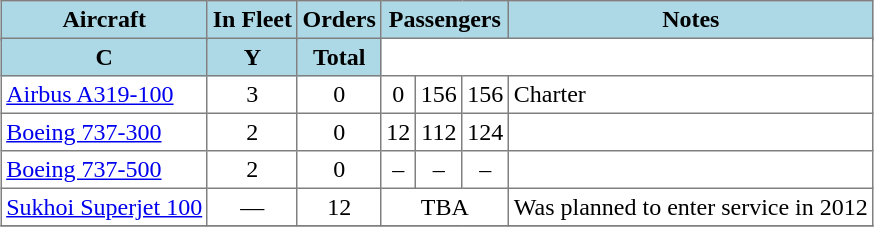<table class="toccolours" border="1" cellpadding="3" style="margin:1em auto; border-collapse:collapse">
<tr bgcolor=lightblue>
<th rowspan="2">Aircraft</th>
<th rowspan="2">In Fleet</th>
<th rowspan="2">Orders</th>
<th colspan="3">Passengers</th>
<th rowspan="2">Notes</th>
</tr>
<tr>
</tr>
<tr bgcolor=lightblue>
<th><abbr>C</abbr></th>
<th><abbr>Y</abbr></th>
<th>Total</th>
</tr>
<tr>
<td><a href='#'>Airbus A319-100</a></td>
<td align=center>3</td>
<td align=center>0</td>
<td align=center>0</td>
<td align=center>156</td>
<td align=center>156</td>
<td>Charter</td>
</tr>
<tr>
<td><a href='#'>Boeing 737-300</a></td>
<td align=center>2</td>
<td align=center>0</td>
<td align=center>12</td>
<td align=center>112</td>
<td align=center>124</td>
<td></td>
</tr>
<tr>
<td><a href='#'>Boeing 737-500</a></td>
<td align=center>2</td>
<td align=center>0</td>
<td align=center>–</td>
<td align=center>–</td>
<td align=center>–</td>
<td></td>
</tr>
<tr>
<td><a href='#'>Sukhoi Superjet 100</a></td>
<td align=center>—</td>
<td align=center>12</td>
<td colspan=3, align=center>TBA</td>
<td>Was planned to enter service in 2012</td>
</tr>
<tr>
</tr>
</table>
